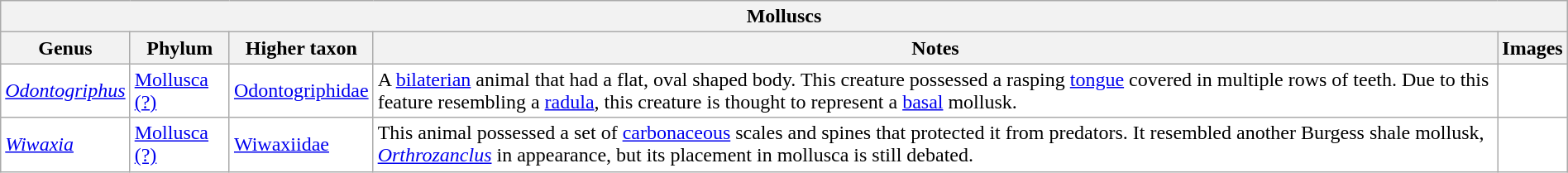<table class="wikitable sortable" style="background:white; width:100%;">
<tr>
<th colspan="5" align="center">Molluscs</th>
</tr>
<tr>
<th>Genus</th>
<th>Phylum</th>
<th>Higher taxon</th>
<th>Notes</th>
<th>Images</th>
</tr>
<tr>
<td><em><a href='#'>Odontogriphus</a></em></td>
<td><a href='#'>Mollusca (?)</a></td>
<td><a href='#'>Odontogriphidae</a></td>
<td>A <a href='#'>bilaterian</a> animal that had a flat, oval shaped body. This creature possessed a rasping <a href='#'>tongue</a> covered in multiple rows of teeth. Due to this feature resembling a <a href='#'>radula</a>, this creature is thought to represent a <a href='#'>basal</a> mollusk.</td>
<td></td>
</tr>
<tr>
<td><em><a href='#'>Wiwaxia</a></em></td>
<td><a href='#'>Mollusca (?)</a></td>
<td><a href='#'>Wiwaxiidae</a></td>
<td>This animal possessed a set of <a href='#'>carbonaceous</a> scales and spines that protected it from predators. It resembled another Burgess shale mollusk, <em><a href='#'>Orthrozanclus</a></em> in appearance, but its placement in mollusca is still debated.</td>
<td></td>
</tr>
</table>
